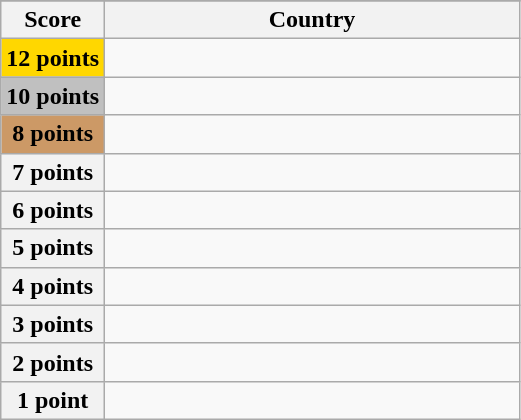<table class="wikitable">
<tr>
</tr>
<tr>
<th scope="col" width="20%">Score</th>
<th scope="col">Country</th>
</tr>
<tr>
<th scope="row" style="background:gold">12 points</th>
<td></td>
</tr>
<tr>
<th scope="row" style="background:silver">10 points</th>
<td></td>
</tr>
<tr>
<th scope="row" style="background:#CC9966">8 points</th>
<td></td>
</tr>
<tr>
<th scope="row">7 points</th>
<td></td>
</tr>
<tr>
<th scope="row">6 points</th>
<td></td>
</tr>
<tr>
<th scope="row">5 points</th>
<td></td>
</tr>
<tr>
<th scope="row">4 points</th>
<td></td>
</tr>
<tr>
<th scope="row">3 points</th>
<td></td>
</tr>
<tr>
<th scope="row">2 points</th>
<td></td>
</tr>
<tr>
<th scope="row">1 point</th>
<td></td>
</tr>
</table>
